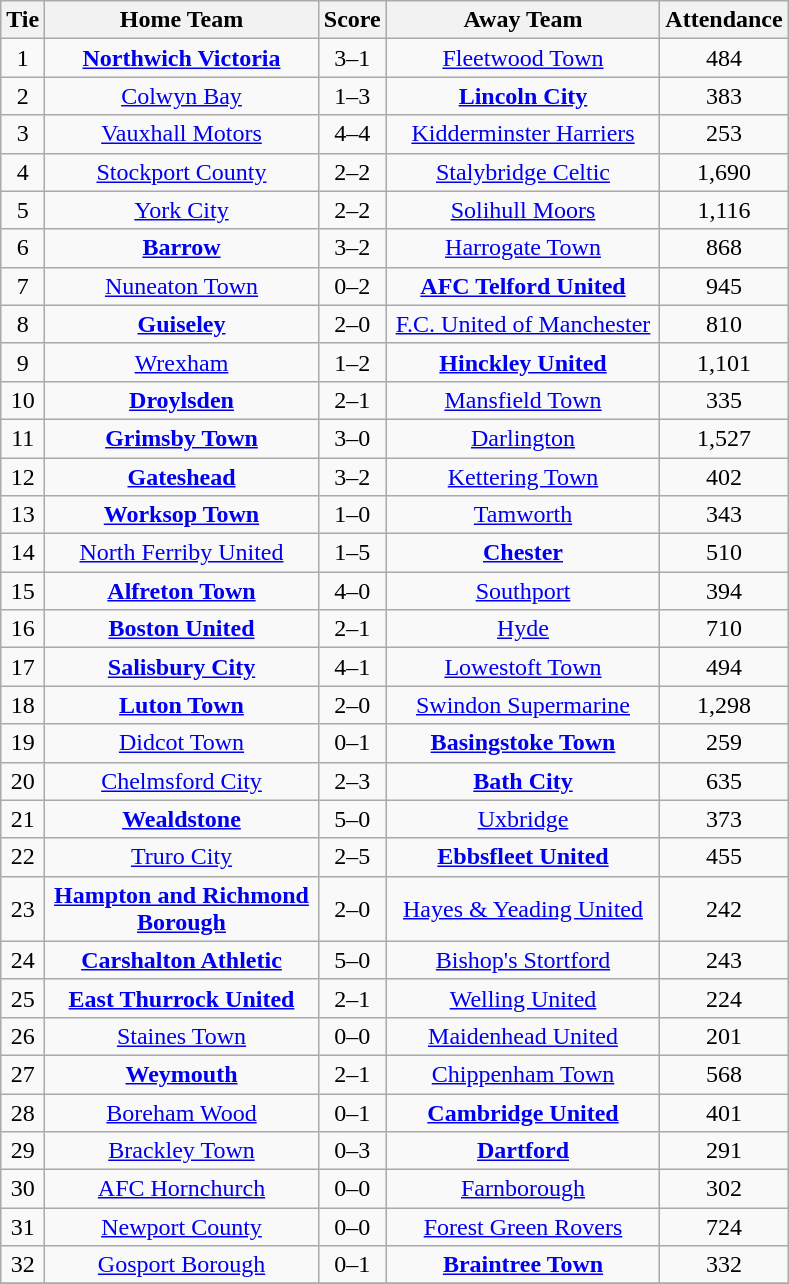<table class="wikitable" style="text-align:center;">
<tr>
<th width=20>Tie</th>
<th width=175>Home Team</th>
<th width=20>Score</th>
<th width=175>Away Team</th>
<th width=20>Attendance</th>
</tr>
<tr>
<td>1</td>
<td><strong><a href='#'>Northwich Victoria</a></strong></td>
<td>3–1</td>
<td><a href='#'>Fleetwood Town</a></td>
<td>484</td>
</tr>
<tr>
<td>2</td>
<td><a href='#'>Colwyn Bay</a></td>
<td>1–3</td>
<td><strong><a href='#'>Lincoln City</a></strong></td>
<td>383</td>
</tr>
<tr>
<td>3</td>
<td><a href='#'>Vauxhall Motors</a></td>
<td>4–4</td>
<td><a href='#'>Kidderminster Harriers</a></td>
<td>253</td>
</tr>
<tr>
<td>4</td>
<td><a href='#'>Stockport County</a></td>
<td>2–2</td>
<td><a href='#'>Stalybridge Celtic</a></td>
<td>1,690</td>
</tr>
<tr>
<td>5</td>
<td><a href='#'>York City</a></td>
<td>2–2</td>
<td><a href='#'>Solihull Moors</a></td>
<td>1,116</td>
</tr>
<tr>
<td>6</td>
<td><strong><a href='#'>Barrow</a></strong></td>
<td>3–2</td>
<td><a href='#'>Harrogate Town</a></td>
<td>868</td>
</tr>
<tr>
<td>7</td>
<td><a href='#'>Nuneaton Town</a></td>
<td>0–2</td>
<td><strong><a href='#'>AFC Telford United</a></strong></td>
<td>945</td>
</tr>
<tr>
<td>8</td>
<td><strong><a href='#'>Guiseley</a></strong></td>
<td>2–0</td>
<td><a href='#'>F.C. United of Manchester</a></td>
<td>810</td>
</tr>
<tr>
<td>9</td>
<td><a href='#'>Wrexham</a></td>
<td>1–2</td>
<td><strong><a href='#'>Hinckley United</a></strong></td>
<td>1,101</td>
</tr>
<tr>
<td>10</td>
<td><strong><a href='#'>Droylsden</a></strong></td>
<td>2–1</td>
<td><a href='#'>Mansfield Town</a></td>
<td>335</td>
</tr>
<tr>
<td>11</td>
<td><strong><a href='#'>Grimsby Town</a></strong></td>
<td>3–0</td>
<td><a href='#'>Darlington</a></td>
<td>1,527</td>
</tr>
<tr>
<td>12</td>
<td><strong><a href='#'>Gateshead</a></strong></td>
<td>3–2</td>
<td><a href='#'>Kettering Town</a></td>
<td>402</td>
</tr>
<tr>
<td>13</td>
<td><strong><a href='#'>Worksop Town</a></strong></td>
<td>1–0</td>
<td><a href='#'>Tamworth</a></td>
<td>343</td>
</tr>
<tr>
<td>14</td>
<td><a href='#'>North Ferriby United</a></td>
<td>1–5</td>
<td><strong><a href='#'>Chester</a></strong></td>
<td>510</td>
</tr>
<tr>
<td>15</td>
<td><strong><a href='#'>Alfreton Town</a></strong></td>
<td>4–0</td>
<td><a href='#'>Southport</a></td>
<td>394</td>
</tr>
<tr>
<td>16</td>
<td><strong><a href='#'>Boston United</a></strong></td>
<td>2–1</td>
<td><a href='#'>Hyde</a></td>
<td>710</td>
</tr>
<tr>
<td>17</td>
<td><strong><a href='#'>Salisbury City</a></strong></td>
<td>4–1</td>
<td><a href='#'>Lowestoft Town</a></td>
<td>494</td>
</tr>
<tr>
<td>18</td>
<td><strong><a href='#'>Luton Town</a></strong></td>
<td>2–0</td>
<td><a href='#'>Swindon Supermarine</a></td>
<td>1,298</td>
</tr>
<tr>
<td>19</td>
<td><a href='#'>Didcot Town</a></td>
<td>0–1</td>
<td><strong><a href='#'>Basingstoke Town</a></strong></td>
<td>259</td>
</tr>
<tr>
<td>20</td>
<td><a href='#'>Chelmsford City</a></td>
<td>2–3</td>
<td><strong><a href='#'>Bath City</a></strong></td>
<td>635</td>
</tr>
<tr>
<td>21</td>
<td><strong><a href='#'>Wealdstone</a></strong></td>
<td>5–0</td>
<td><a href='#'>Uxbridge</a></td>
<td>373</td>
</tr>
<tr>
<td>22</td>
<td><a href='#'>Truro City</a></td>
<td>2–5</td>
<td><strong><a href='#'>Ebbsfleet United</a></strong></td>
<td>455</td>
</tr>
<tr>
<td>23</td>
<td><strong><a href='#'>Hampton and Richmond Borough</a></strong></td>
<td>2–0</td>
<td><a href='#'>Hayes & Yeading United</a></td>
<td>242</td>
</tr>
<tr>
<td>24</td>
<td><strong><a href='#'>Carshalton Athletic</a></strong></td>
<td>5–0</td>
<td><a href='#'>Bishop's Stortford</a></td>
<td>243</td>
</tr>
<tr>
<td>25</td>
<td><strong><a href='#'>East Thurrock United</a></strong></td>
<td>2–1</td>
<td><a href='#'>Welling United</a></td>
<td>224</td>
</tr>
<tr>
<td>26</td>
<td><a href='#'>Staines Town</a></td>
<td>0–0</td>
<td><a href='#'>Maidenhead United</a></td>
<td>201</td>
</tr>
<tr>
<td>27</td>
<td><strong><a href='#'>Weymouth</a></strong></td>
<td>2–1</td>
<td><a href='#'>Chippenham Town</a></td>
<td>568</td>
</tr>
<tr>
<td>28</td>
<td><a href='#'>Boreham Wood</a></td>
<td>0–1</td>
<td><strong><a href='#'>Cambridge United</a></strong></td>
<td>401</td>
</tr>
<tr>
<td>29</td>
<td><a href='#'>Brackley Town</a></td>
<td>0–3</td>
<td><strong><a href='#'>Dartford</a></strong></td>
<td>291</td>
</tr>
<tr>
<td>30</td>
<td><a href='#'>AFC Hornchurch</a></td>
<td>0–0</td>
<td><a href='#'>Farnborough</a></td>
<td>302</td>
</tr>
<tr>
<td>31</td>
<td><a href='#'>Newport County</a></td>
<td>0–0</td>
<td><a href='#'>Forest Green Rovers</a></td>
<td>724</td>
</tr>
<tr>
<td>32</td>
<td><a href='#'>Gosport Borough</a></td>
<td>0–1</td>
<td><strong><a href='#'>Braintree Town</a></strong></td>
<td>332</td>
</tr>
<tr>
</tr>
</table>
